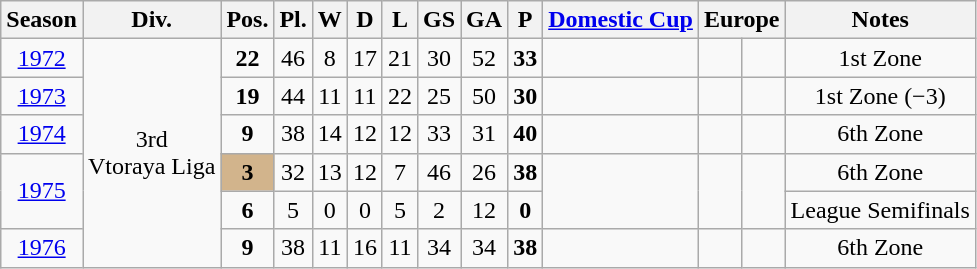<table class="wikitable">
<tr>
<th>Season</th>
<th>Div.</th>
<th>Pos.</th>
<th>Pl.</th>
<th>W</th>
<th>D</th>
<th>L</th>
<th>GS</th>
<th>GA</th>
<th>P</th>
<th><a href='#'>Domestic Cup</a></th>
<th colspan=2>Europe</th>
<th>Notes</th>
</tr>
<tr>
<td align=center><a href='#'>1972</a></td>
<td align=center rowspan="6">3rd<br>Vtoraya Liga</td>
<td align=center><strong>22</strong></td>
<td align=center>46</td>
<td align=center>8</td>
<td align=center>17</td>
<td align=center>21</td>
<td align=center>30</td>
<td align=center>52</td>
<td align=center><strong>33</strong></td>
<td align=center></td>
<td align=center></td>
<td align=center></td>
<td align=center>1st Zone</td>
</tr>
<tr>
<td align=center><a href='#'>1973</a></td>
<td align=center><strong>19</strong></td>
<td align=center>44</td>
<td align=center>11</td>
<td align=center>11</td>
<td align=center>22</td>
<td align=center>25</td>
<td align=center>50</td>
<td align=center><strong>30</strong></td>
<td align=center></td>
<td align=center></td>
<td align=center></td>
<td align=center>1st Zone (−3)</td>
</tr>
<tr>
<td align=center><a href='#'>1974</a></td>
<td align=center><strong>9</strong></td>
<td align=center>38</td>
<td align=center>14</td>
<td align=center>12</td>
<td align=center>12</td>
<td align=center>33</td>
<td align=center>31</td>
<td align=center><strong>40</strong></td>
<td align=center></td>
<td align=center></td>
<td align=center></td>
<td align=center>6th Zone</td>
</tr>
<tr>
<td align=center rowspan="2"><a href='#'>1975</a></td>
<td align=center bgcolor=tan><strong>3</strong></td>
<td align=center>32</td>
<td align=center>13</td>
<td align=center>12</td>
<td align=center>7</td>
<td align=center>46</td>
<td align=center>26</td>
<td align=center><strong>38</strong></td>
<td align=center rowspan="2"></td>
<td align=center rowspan="2"></td>
<td align=center rowspan="2"></td>
<td align=center>6th Zone</td>
</tr>
<tr>
<td align=center><strong>6</strong></td>
<td align=center>5</td>
<td align=center>0</td>
<td align=center>0</td>
<td align=center>5</td>
<td align=center>2</td>
<td align=center>12</td>
<td align=center><strong>0</strong></td>
<td align=center>League Semifinals</td>
</tr>
<tr>
<td align=center><a href='#'>1976</a></td>
<td align=center><strong>9</strong></td>
<td align=center>38</td>
<td align=center>11</td>
<td align=center>16</td>
<td align=center>11</td>
<td align=center>34</td>
<td align=center>34</td>
<td align=center><strong>38</strong></td>
<td align=center></td>
<td align=center></td>
<td align=center></td>
<td align=center>6th Zone</td>
</tr>
</table>
